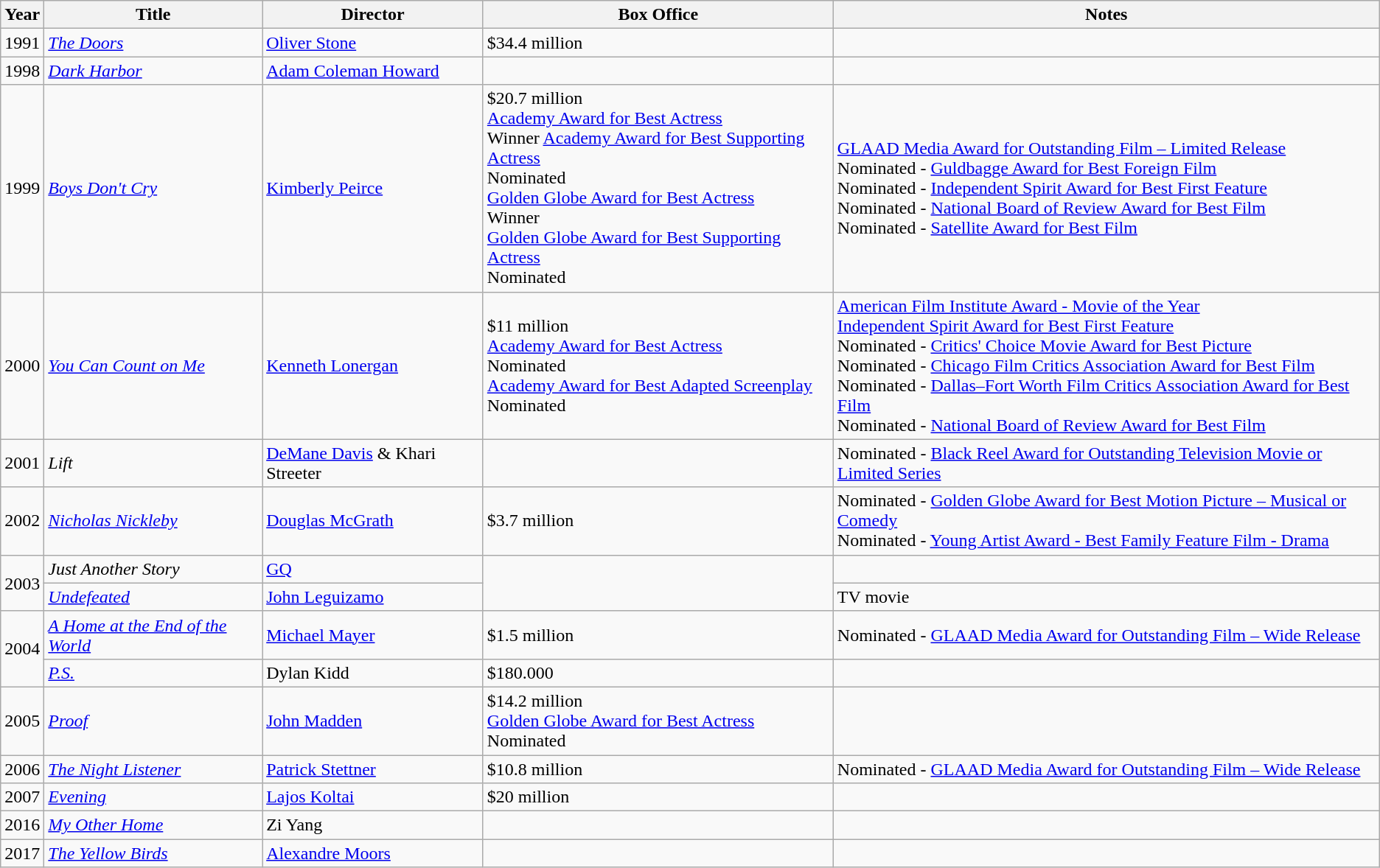<table class="wikitable sortable">
<tr>
<th>Year</th>
<th>Title</th>
<th>Director</th>
<th>Box Office</th>
<th class="unsortable">Notes</th>
</tr>
<tr>
<td rowspan=1>1991</td>
<td><em><a href='#'>The Doors</a></em></td>
<td><a href='#'>Oliver Stone</a></td>
<td>$34.4 million</td>
<td></td>
</tr>
<tr>
<td rowspan=1>1998</td>
<td><em><a href='#'>Dark Harbor</a></em></td>
<td><a href='#'>Adam Coleman Howard</a></td>
<td></td>
<td></td>
</tr>
<tr>
<td rowspan=1>1999</td>
<td><em><a href='#'>Boys Don't Cry</a></em></td>
<td><a href='#'>Kimberly Peirce</a></td>
<td>$20.7 million<br><a href='#'>Academy Award for Best Actress</a><br>Winner
<a href='#'>Academy Award for Best Supporting Actress</a><br>Nominated<br>
<a href='#'>Golden Globe Award for Best Actress</a><br>Winner<br>
<a href='#'>Golden Globe Award for Best Supporting Actress</a><br>Nominated<br></td>
<td><a href='#'>GLAAD Media Award for Outstanding Film – Limited Release</a><br>Nominated - <a href='#'>Guldbagge Award for Best Foreign Film</a><br>Nominated - <a href='#'>Independent Spirit Award for Best First Feature</a><br>Nominated - <a href='#'>National Board of Review Award for Best Film</a><br>Nominated - <a href='#'>Satellite Award for Best Film</a></td>
</tr>
<tr>
<td rowspan=1>2000</td>
<td><em><a href='#'>You Can Count on Me</a></em></td>
<td><a href='#'>Kenneth Lonergan</a></td>
<td>$11 million<br><a href='#'>Academy Award for Best Actress</a><br>Nominated<br>
<a href='#'>Academy Award for Best Adapted Screenplay</a><br>Nominated<br></td>
<td><a href='#'>American Film Institute Award - Movie of the Year</a><br><a href='#'>Independent Spirit Award for Best First Feature</a><br>Nominated - <a href='#'>Critics' Choice Movie Award for Best Picture</a><br>Nominated - <a href='#'>Chicago Film Critics Association Award for Best Film</a><br>Nominated - <a href='#'>Dallas–Fort Worth Film Critics Association Award for Best Film</a><br>Nominated - <a href='#'>National Board of Review Award for Best Film</a></td>
</tr>
<tr>
<td rowspan=1>2001</td>
<td><em>Lift</em></td>
<td><a href='#'>DeMane Davis</a> & Khari Streeter</td>
<td></td>
<td>Nominated - <a href='#'>Black Reel Award for Outstanding Television Movie or Limited Series</a></td>
</tr>
<tr>
<td rowspan=1>2002</td>
<td><em><a href='#'>Nicholas Nickleby</a></em></td>
<td><a href='#'>Douglas McGrath</a></td>
<td>$3.7 million</td>
<td>Nominated - <a href='#'>Golden Globe Award for Best Motion Picture – Musical or Comedy</a><br>Nominated - <a href='#'>Young Artist Award - Best Family Feature Film - Drama</a></td>
</tr>
<tr>
<td rowspan=2>2003</td>
<td><em>Just Another Story</em></td>
<td><a href='#'>GQ</a></td>
<td rowspan=2></td>
<td></td>
</tr>
<tr>
<td><em><a href='#'>Undefeated</a></em></td>
<td><a href='#'>John Leguizamo</a></td>
<td>TV movie</td>
</tr>
<tr>
<td rowspan=2>2004</td>
<td><em><a href='#'>A Home at the End of the World</a></em></td>
<td><a href='#'>Michael Mayer</a></td>
<td>$1.5 million</td>
<td>Nominated - <a href='#'>GLAAD Media Award for Outstanding Film – Wide Release</a></td>
</tr>
<tr>
<td><em><a href='#'>P.S.</a></em></td>
<td>Dylan Kidd</td>
<td>$180.000</td>
<td></td>
</tr>
<tr>
<td rowspan=1>2005</td>
<td><em><a href='#'>Proof</a></em></td>
<td><a href='#'>John Madden</a></td>
<td>$14.2 million<br><a href='#'>Golden Globe Award for Best Actress</a><br>Nominated</td>
<td></td>
</tr>
<tr>
<td rowspan=1>2006</td>
<td><em><a href='#'>The Night Listener</a></em></td>
<td><a href='#'>Patrick Stettner</a></td>
<td>$10.8 million</td>
<td>Nominated - <a href='#'>GLAAD Media Award for Outstanding Film – Wide Release</a></td>
</tr>
<tr>
<td rowspan=1>2007</td>
<td><em><a href='#'>Evening</a></em></td>
<td><a href='#'>Lajos Koltai</a></td>
<td>$20 million</td>
<td></td>
</tr>
<tr>
<td rowspan=1>2016</td>
<td><em><a href='#'>My Other Home</a></em></td>
<td>Zi Yang</td>
<td></td>
<td></td>
</tr>
<tr>
<td rowspan=1>2017</td>
<td><em><a href='#'>The Yellow Birds</a></em></td>
<td><a href='#'>Alexandre Moors</a></td>
<td></td>
<td></td>
</tr>
</table>
